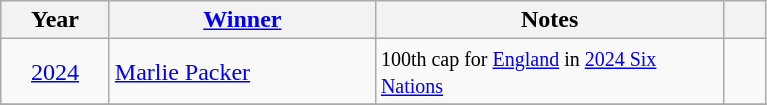<table class="wikitable">
<tr>
<th width=65>Year</th>
<th width=170><a href='#'>Winner</a></th>
<th width=225>Notes</th>
<th width=20></th>
</tr>
<tr>
<td align=center><a href='#'>2024</a></td>
<td> <a href='#'>Marlie Packer</a></td>
<td><small>100th cap for <a href='#'>England</a> in <a href='#'>2024 Six Nations</a></small></td>
<td align=center></td>
</tr>
<tr>
</tr>
</table>
